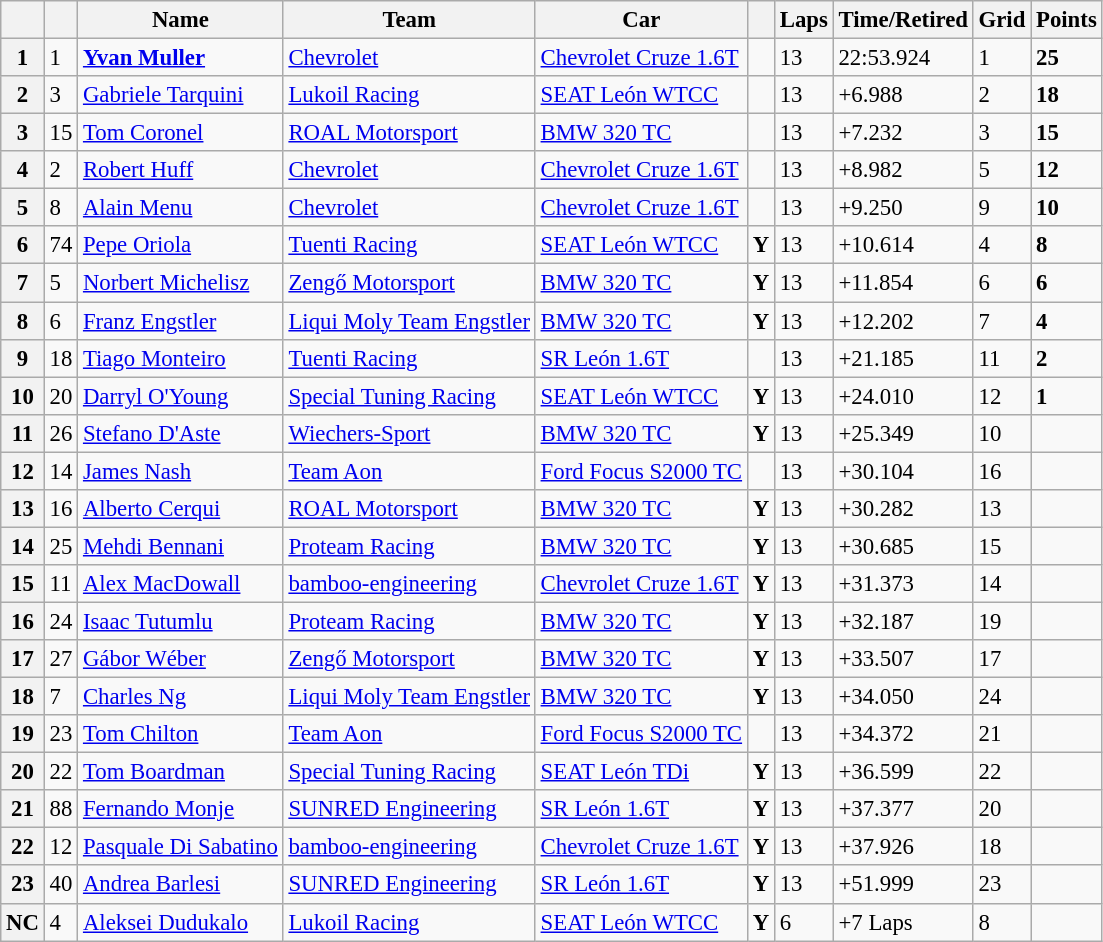<table class="wikitable sortable" style="font-size: 95%;">
<tr>
<th></th>
<th></th>
<th>Name</th>
<th>Team</th>
<th>Car</th>
<th></th>
<th>Laps</th>
<th>Time/Retired</th>
<th>Grid</th>
<th>Points</th>
</tr>
<tr>
<th>1</th>
<td>1</td>
<td> <strong><a href='#'>Yvan Muller</a></strong></td>
<td><a href='#'>Chevrolet</a></td>
<td><a href='#'>Chevrolet Cruze 1.6T</a></td>
<td></td>
<td>13</td>
<td>22:53.924</td>
<td>1</td>
<td><strong>25</strong></td>
</tr>
<tr>
<th>2</th>
<td>3</td>
<td> <a href='#'>Gabriele Tarquini</a></td>
<td><a href='#'>Lukoil Racing</a></td>
<td><a href='#'>SEAT León WTCC</a></td>
<td></td>
<td>13</td>
<td>+6.988</td>
<td>2</td>
<td><strong>18</strong></td>
</tr>
<tr>
<th>3</th>
<td>15</td>
<td> <a href='#'>Tom Coronel</a></td>
<td><a href='#'>ROAL Motorsport</a></td>
<td><a href='#'>BMW 320 TC</a></td>
<td></td>
<td>13</td>
<td>+7.232</td>
<td>3</td>
<td><strong>15</strong></td>
</tr>
<tr>
<th>4</th>
<td>2</td>
<td> <a href='#'>Robert Huff</a></td>
<td><a href='#'>Chevrolet</a></td>
<td><a href='#'>Chevrolet Cruze 1.6T</a></td>
<td></td>
<td>13</td>
<td>+8.982</td>
<td>5</td>
<td><strong>12</strong></td>
</tr>
<tr>
<th>5</th>
<td>8</td>
<td> <a href='#'>Alain Menu</a></td>
<td><a href='#'>Chevrolet</a></td>
<td><a href='#'>Chevrolet Cruze 1.6T</a></td>
<td></td>
<td>13</td>
<td>+9.250</td>
<td>9</td>
<td><strong>10</strong></td>
</tr>
<tr>
<th>6</th>
<td>74</td>
<td> <a href='#'>Pepe Oriola</a></td>
<td><a href='#'>Tuenti Racing</a></td>
<td><a href='#'>SEAT León WTCC</a></td>
<td align=center><strong><span>Y</span></strong></td>
<td>13</td>
<td>+10.614</td>
<td>4</td>
<td><strong>8</strong></td>
</tr>
<tr>
<th>7</th>
<td>5</td>
<td> <a href='#'>Norbert Michelisz</a></td>
<td><a href='#'>Zengő Motorsport</a></td>
<td><a href='#'>BMW 320 TC</a></td>
<td align=center><strong><span>Y</span></strong></td>
<td>13</td>
<td>+11.854</td>
<td>6</td>
<td><strong>6</strong></td>
</tr>
<tr>
<th>8</th>
<td>6</td>
<td> <a href='#'>Franz Engstler</a></td>
<td><a href='#'>Liqui Moly Team Engstler</a></td>
<td><a href='#'>BMW 320 TC</a></td>
<td align=center><strong><span>Y</span></strong></td>
<td>13</td>
<td>+12.202</td>
<td>7</td>
<td><strong>4</strong></td>
</tr>
<tr>
<th>9</th>
<td>18</td>
<td> <a href='#'>Tiago Monteiro</a></td>
<td><a href='#'>Tuenti Racing</a></td>
<td><a href='#'>SR León 1.6T</a></td>
<td></td>
<td>13</td>
<td>+21.185</td>
<td>11</td>
<td><strong>2</strong></td>
</tr>
<tr>
<th>10</th>
<td>20</td>
<td> <a href='#'>Darryl O'Young</a></td>
<td><a href='#'>Special Tuning Racing</a></td>
<td><a href='#'>SEAT León WTCC</a></td>
<td align=center><strong><span>Y</span></strong></td>
<td>13</td>
<td>+24.010</td>
<td>12</td>
<td><strong>1</strong></td>
</tr>
<tr>
<th>11</th>
<td>26</td>
<td> <a href='#'>Stefano D'Aste</a></td>
<td><a href='#'>Wiechers-Sport</a></td>
<td><a href='#'>BMW 320 TC</a></td>
<td align=center><strong><span>Y</span></strong></td>
<td>13</td>
<td>+25.349</td>
<td>10</td>
<td></td>
</tr>
<tr>
<th>12</th>
<td>14</td>
<td> <a href='#'>James Nash</a></td>
<td><a href='#'>Team Aon</a></td>
<td><a href='#'>Ford Focus S2000 TC</a></td>
<td></td>
<td>13</td>
<td>+30.104</td>
<td>16</td>
<td></td>
</tr>
<tr>
<th>13</th>
<td>16</td>
<td> <a href='#'>Alberto Cerqui</a></td>
<td><a href='#'>ROAL Motorsport</a></td>
<td><a href='#'>BMW 320 TC</a></td>
<td align=center><strong><span>Y</span></strong></td>
<td>13</td>
<td>+30.282</td>
<td>13</td>
<td></td>
</tr>
<tr>
<th>14</th>
<td>25</td>
<td> <a href='#'>Mehdi Bennani</a></td>
<td><a href='#'>Proteam Racing</a></td>
<td><a href='#'>BMW 320 TC</a></td>
<td align=center><strong><span>Y</span></strong></td>
<td>13</td>
<td>+30.685</td>
<td>15</td>
<td></td>
</tr>
<tr>
<th>15</th>
<td>11</td>
<td> <a href='#'>Alex MacDowall</a></td>
<td><a href='#'>bamboo-engineering</a></td>
<td><a href='#'>Chevrolet Cruze 1.6T</a></td>
<td align=center><strong><span>Y</span></strong></td>
<td>13</td>
<td>+31.373</td>
<td>14</td>
<td></td>
</tr>
<tr>
<th>16</th>
<td>24</td>
<td> <a href='#'>Isaac Tutumlu</a></td>
<td><a href='#'>Proteam Racing</a></td>
<td><a href='#'>BMW 320 TC</a></td>
<td align=center><strong><span>Y</span></strong></td>
<td>13</td>
<td>+32.187</td>
<td>19</td>
<td></td>
</tr>
<tr>
<th>17</th>
<td>27</td>
<td> <a href='#'>Gábor Wéber</a></td>
<td><a href='#'>Zengő Motorsport</a></td>
<td><a href='#'>BMW 320 TC</a></td>
<td align=center><strong><span>Y</span></strong></td>
<td>13</td>
<td>+33.507</td>
<td>17</td>
<td></td>
</tr>
<tr>
<th>18</th>
<td>7</td>
<td> <a href='#'>Charles Ng</a></td>
<td><a href='#'>Liqui Moly Team Engstler</a></td>
<td><a href='#'>BMW 320 TC</a></td>
<td align=center><strong><span>Y</span></strong></td>
<td>13</td>
<td>+34.050</td>
<td>24</td>
<td></td>
</tr>
<tr>
<th>19</th>
<td>23</td>
<td> <a href='#'>Tom Chilton</a></td>
<td><a href='#'>Team Aon</a></td>
<td><a href='#'>Ford Focus S2000 TC</a></td>
<td></td>
<td>13</td>
<td>+34.372</td>
<td>21</td>
<td></td>
</tr>
<tr>
<th>20</th>
<td>22</td>
<td> <a href='#'>Tom Boardman</a></td>
<td><a href='#'>Special Tuning Racing</a></td>
<td><a href='#'>SEAT León TDi</a></td>
<td align=center><strong><span>Y</span></strong></td>
<td>13</td>
<td>+36.599</td>
<td>22</td>
<td></td>
</tr>
<tr>
<th>21</th>
<td>88</td>
<td> <a href='#'>Fernando Monje</a></td>
<td><a href='#'>SUNRED Engineering</a></td>
<td><a href='#'>SR León 1.6T</a></td>
<td align=center><strong><span>Y</span></strong></td>
<td>13</td>
<td>+37.377</td>
<td>20</td>
<td></td>
</tr>
<tr>
<th>22</th>
<td>12</td>
<td> <a href='#'>Pasquale Di Sabatino</a></td>
<td><a href='#'>bamboo-engineering</a></td>
<td><a href='#'>Chevrolet Cruze 1.6T</a></td>
<td align=center><strong><span>Y</span></strong></td>
<td>13</td>
<td>+37.926</td>
<td>18</td>
<td></td>
</tr>
<tr>
<th>23</th>
<td>40</td>
<td> <a href='#'>Andrea Barlesi</a></td>
<td><a href='#'>SUNRED Engineering</a></td>
<td><a href='#'>SR León 1.6T</a></td>
<td align=center><strong><span>Y</span></strong></td>
<td>13</td>
<td>+51.999</td>
<td>23</td>
<td></td>
</tr>
<tr>
<th>NC</th>
<td>4</td>
<td> <a href='#'>Aleksei Dudukalo</a></td>
<td><a href='#'>Lukoil Racing</a></td>
<td><a href='#'>SEAT León WTCC</a></td>
<td align=center><strong><span>Y</span></strong></td>
<td>6</td>
<td>+7 Laps</td>
<td>8</td>
<td></td>
</tr>
</table>
